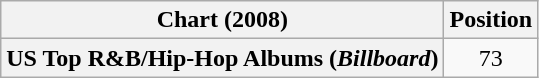<table class="wikitable plainrowheaders" style="text-align:center">
<tr>
<th scope="col">Chart (2008)</th>
<th scope="col">Position</th>
</tr>
<tr>
<th scope="row">US Top R&B/Hip-Hop Albums (<em>Billboard</em>)</th>
<td>73</td>
</tr>
</table>
